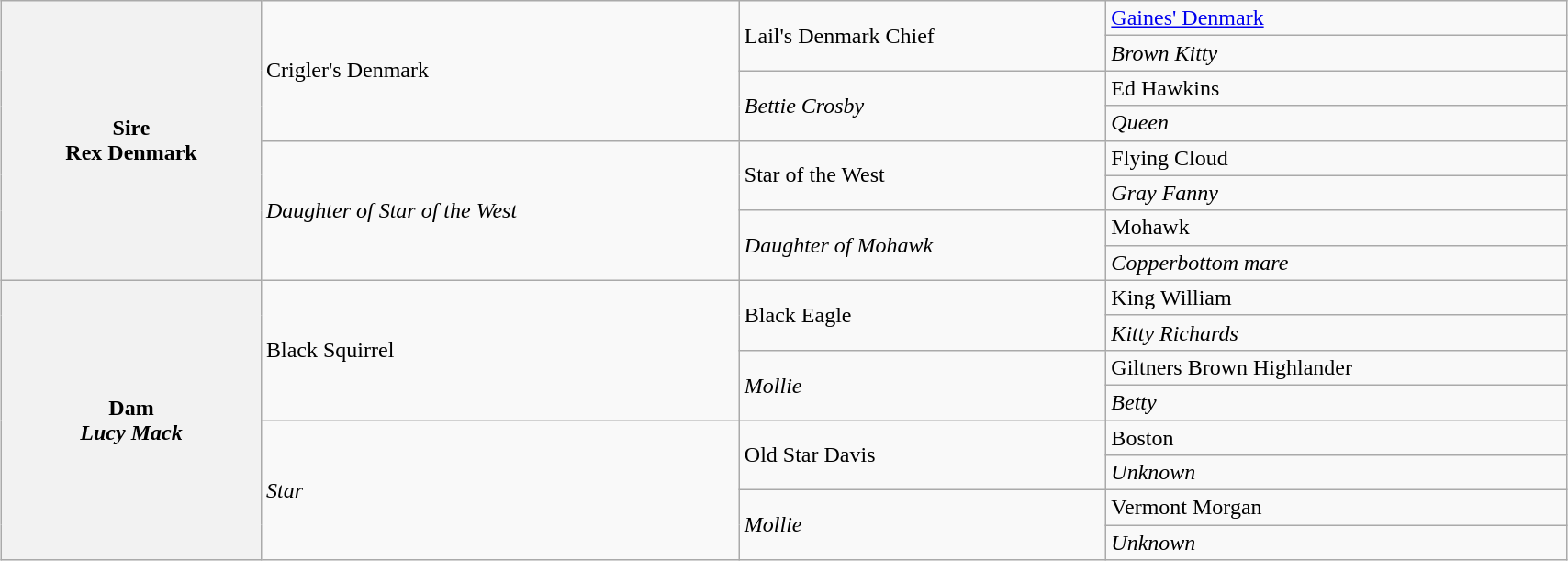<table class="wikitable" style="clear:both; margin:0em auto; width:90%;">
<tr>
<th rowspan="8">Sire<br>Rex Denmark</th>
<td rowspan="4">Crigler's Denmark</td>
<td rowspan="2">Lail's Denmark Chief</td>
<td><a href='#'>Gaines' Denmark</a></td>
</tr>
<tr>
<td><em>Brown Kitty</em></td>
</tr>
<tr>
<td rowspan="2"><em>Bettie Crosby</em></td>
<td>Ed Hawkins</td>
</tr>
<tr>
<td><em>Queen</em></td>
</tr>
<tr>
<td rowspan="4"><em>Daughter of Star of the West</em></td>
<td rowspan="2">Star of the West</td>
<td>Flying Cloud</td>
</tr>
<tr>
<td><em>Gray Fanny</em></td>
</tr>
<tr>
<td rowspan="2"><em>Daughter of Mohawk</em></td>
<td>Mohawk</td>
</tr>
<tr>
<td><em>Copperbottom mare</em></td>
</tr>
<tr>
<th rowspan="8">Dam<br><em>Lucy Mack </em></th>
<td rowspan="4">Black Squirrel</td>
<td rowspan="2">Black Eagle</td>
<td>King William</td>
</tr>
<tr>
<td><em>Kitty Richards</em></td>
</tr>
<tr>
<td rowspan="2"><em>Mollie</em></td>
<td>Giltners Brown Highlander</td>
</tr>
<tr>
<td><em>Betty</em></td>
</tr>
<tr>
<td rowspan="4"><em>Star</em></td>
<td rowspan="2">Old Star Davis</td>
<td>Boston</td>
</tr>
<tr>
<td><em>Unknown</em></td>
</tr>
<tr>
<td rowspan="2"><em>Mollie</em></td>
<td>Vermont Morgan</td>
</tr>
<tr>
<td><em>Unknown</em></td>
</tr>
</table>
